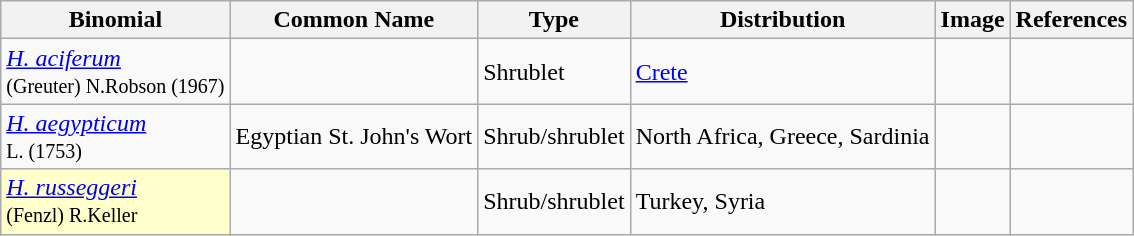<table class="wikitable mw-collapsible ">
<tr>
<th>Binomial</th>
<th>Common Name</th>
<th>Type</th>
<th>Distribution</th>
<th>Image</th>
<th>References</th>
</tr>
<tr>
<td><em><a href='#'>H. aciferum</a></em><br><small>(Greuter) N.Robson (1967)</small></td>
<td></td>
<td>Shrublet</td>
<td><a href='#'>Crete</a></td>
<td></td>
<td></td>
</tr>
<tr>
<td><em><a href='#'>H. aegypticum</a></em><br><small>L. (1753)</small></td>
<td>Egyptian St. John's Wort</td>
<td>Shrub/shrublet</td>
<td>North Africa, Greece, Sardinia</td>
<td></td>
<td></td>
</tr>
<tr>
<td scope="row" style="background:#FFFFCC;"><em><a href='#'>H. russeggeri</a></em><br><small>(Fenzl) R.Keller</small></td>
<td></td>
<td>Shrub/shrublet</td>
<td>Turkey, Syria</td>
<td></td>
<td></td>
</tr>
</table>
